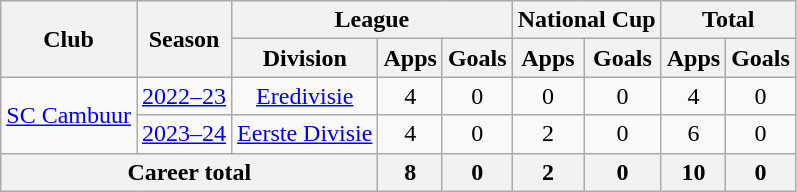<table class="wikitable" style="text-align: center;">
<tr>
<th rowspan="2">Club</th>
<th rowspan="2">Season</th>
<th colspan="3">League</th>
<th colspan="2">National Cup</th>
<th colspan="2">Total</th>
</tr>
<tr>
<th>Division</th>
<th>Apps</th>
<th>Goals</th>
<th>Apps</th>
<th>Goals</th>
<th>Apps</th>
<th>Goals</th>
</tr>
<tr>
<td rowspan="2"><a href='#'>SC Cambuur</a></td>
<td><a href='#'>2022–23</a></td>
<td><a href='#'>Eredivisie</a></td>
<td>4</td>
<td>0</td>
<td>0</td>
<td>0</td>
<td>4</td>
<td>0</td>
</tr>
<tr>
<td><a href='#'>2023–24</a></td>
<td><a href='#'>Eerste Divisie</a></td>
<td>4</td>
<td>0</td>
<td>2</td>
<td>0</td>
<td>6</td>
<td>0</td>
</tr>
<tr>
<th colspan="3">Career total</th>
<th>8</th>
<th>0</th>
<th>2</th>
<th>0</th>
<th>10</th>
<th>0</th>
</tr>
</table>
